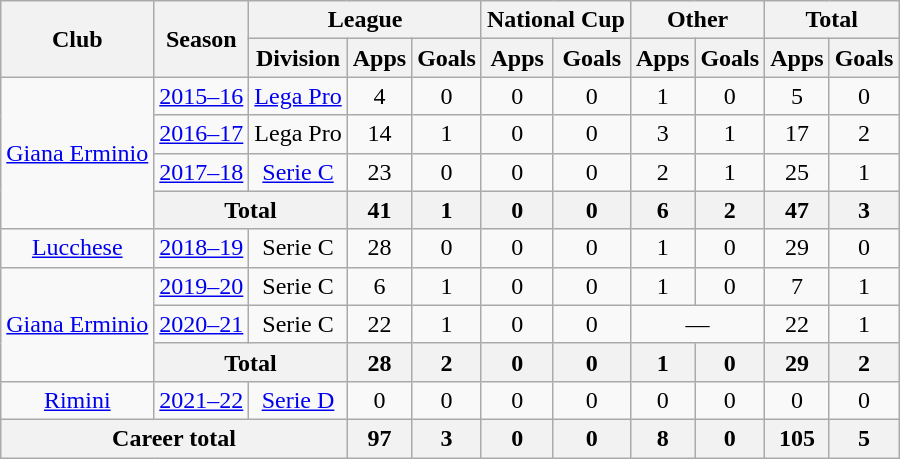<table class="wikitable" style="text-align:center">
<tr>
<th rowspan="2">Club</th>
<th rowspan="2">Season</th>
<th colspan="3">League</th>
<th colspan="2">National Cup</th>
<th colspan="2">Other</th>
<th colspan="2">Total</th>
</tr>
<tr>
<th>Division</th>
<th>Apps</th>
<th>Goals</th>
<th>Apps</th>
<th>Goals</th>
<th>Apps</th>
<th>Goals</th>
<th>Apps</th>
<th>Goals</th>
</tr>
<tr>
<td rowspan="4"><a href='#'>Giana Erminio</a></td>
<td><a href='#'>2015–16</a></td>
<td><a href='#'>Lega Pro</a></td>
<td>4</td>
<td>0</td>
<td>0</td>
<td>0</td>
<td>1</td>
<td>0</td>
<td>5</td>
<td>0</td>
</tr>
<tr>
<td><a href='#'>2016–17</a></td>
<td>Lega Pro</td>
<td>14</td>
<td>1</td>
<td>0</td>
<td>0</td>
<td>3</td>
<td>1</td>
<td>17</td>
<td>2</td>
</tr>
<tr>
<td><a href='#'>2017–18</a></td>
<td><a href='#'>Serie C</a></td>
<td>23</td>
<td>0</td>
<td>0</td>
<td>0</td>
<td>2</td>
<td>1</td>
<td>25</td>
<td>1</td>
</tr>
<tr>
<th colspan="2">Total</th>
<th>41</th>
<th>1</th>
<th>0</th>
<th>0</th>
<th>6</th>
<th>2</th>
<th>47</th>
<th>3</th>
</tr>
<tr>
<td><a href='#'>Lucchese</a></td>
<td><a href='#'>2018–19</a></td>
<td>Serie C</td>
<td>28</td>
<td>0</td>
<td>0</td>
<td>0</td>
<td>1</td>
<td>0</td>
<td>29</td>
<td>0</td>
</tr>
<tr>
<td rowspan="3"><a href='#'>Giana Erminio</a></td>
<td><a href='#'>2019–20</a></td>
<td>Serie C</td>
<td>6</td>
<td>1</td>
<td>0</td>
<td>0</td>
<td>1</td>
<td>0</td>
<td>7</td>
<td>1</td>
</tr>
<tr>
<td><a href='#'>2020–21</a></td>
<td>Serie C</td>
<td>22</td>
<td>1</td>
<td>0</td>
<td>0</td>
<td colspan="2">—</td>
<td>22</td>
<td>1</td>
</tr>
<tr>
<th colspan="2">Total</th>
<th>28</th>
<th>2</th>
<th>0</th>
<th>0</th>
<th>1</th>
<th>0</th>
<th>29</th>
<th>2</th>
</tr>
<tr>
<td><a href='#'>Rimini</a></td>
<td><a href='#'>2021–22</a></td>
<td><a href='#'>Serie D</a></td>
<td>0</td>
<td>0</td>
<td>0</td>
<td>0</td>
<td>0</td>
<td>0</td>
<td>0</td>
<td>0</td>
</tr>
<tr>
<th colspan="3">Career total</th>
<th>97</th>
<th>3</th>
<th>0</th>
<th>0</th>
<th>8</th>
<th>0</th>
<th>105</th>
<th>5</th>
</tr>
</table>
